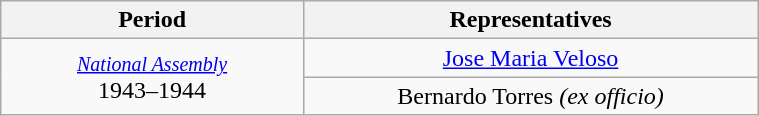<table class="wikitable" style="text-align:center; width:40%;">
<tr>
<th width="40%">Period</th>
<th>Representatives</th>
</tr>
<tr>
<td rowspan="2"><small><a href='#'><em>National Assembly</em></a></small><br>1943–1944</td>
<td><a href='#'>Jose Maria Veloso</a></td>
</tr>
<tr>
<td>Bernardo Torres <em>(ex officio)</em></td>
</tr>
</table>
